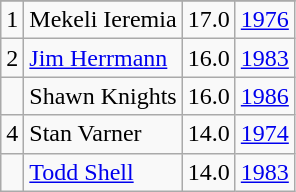<table class="wikitable">
<tr>
</tr>
<tr>
<td>1</td>
<td>Mekeli Ieremia</td>
<td>17.0</td>
<td><a href='#'>1976</a></td>
</tr>
<tr>
<td>2</td>
<td><a href='#'>Jim Herrmann</a></td>
<td>16.0</td>
<td><a href='#'>1983</a></td>
</tr>
<tr>
<td></td>
<td>Shawn Knights</td>
<td>16.0</td>
<td><a href='#'>1986</a></td>
</tr>
<tr>
<td>4</td>
<td>Stan Varner</td>
<td>14.0</td>
<td><a href='#'>1974</a></td>
</tr>
<tr>
<td></td>
<td><a href='#'>Todd Shell</a></td>
<td>14.0</td>
<td><a href='#'>1983</a></td>
</tr>
</table>
